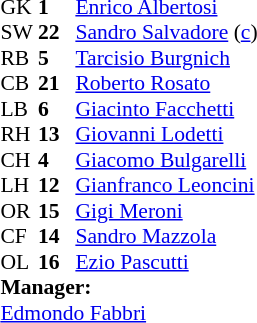<table style="font-size: 90%" cellspacing="0" cellpadding="0" align=center>
<tr>
<th width="25"></th>
<th width="25"></th>
</tr>
<tr>
<td>GK</td>
<td><strong>1</strong></td>
<td><a href='#'>Enrico Albertosi</a></td>
</tr>
<tr>
<td>SW</td>
<td><strong>22</strong></td>
<td><a href='#'>Sandro Salvadore</a> (<a href='#'>c</a>)</td>
</tr>
<tr>
<td>RB</td>
<td><strong>5</strong></td>
<td><a href='#'>Tarcisio Burgnich</a></td>
</tr>
<tr>
<td>CB</td>
<td><strong>21</strong></td>
<td><a href='#'>Roberto Rosato</a></td>
</tr>
<tr>
<td>LB</td>
<td><strong>6</strong></td>
<td><a href='#'>Giacinto Facchetti</a></td>
</tr>
<tr>
<td>RH</td>
<td><strong>13</strong></td>
<td><a href='#'>Giovanni Lodetti</a></td>
</tr>
<tr>
<td>CH</td>
<td><strong>4</strong></td>
<td><a href='#'>Giacomo Bulgarelli</a></td>
</tr>
<tr>
<td>LH</td>
<td><strong>12</strong></td>
<td><a href='#'>Gianfranco Leoncini</a></td>
</tr>
<tr>
<td>OR</td>
<td><strong>15</strong></td>
<td><a href='#'>Gigi Meroni</a></td>
</tr>
<tr>
<td>CF</td>
<td><strong>14</strong></td>
<td><a href='#'>Sandro Mazzola</a></td>
</tr>
<tr>
<td>OL</td>
<td><strong>16</strong></td>
<td><a href='#'>Ezio Pascutti</a></td>
</tr>
<tr>
<td colspan="3"><strong>Manager:</strong></td>
</tr>
<tr>
<td colspan="3"><a href='#'>Edmondo Fabbri</a></td>
</tr>
</table>
